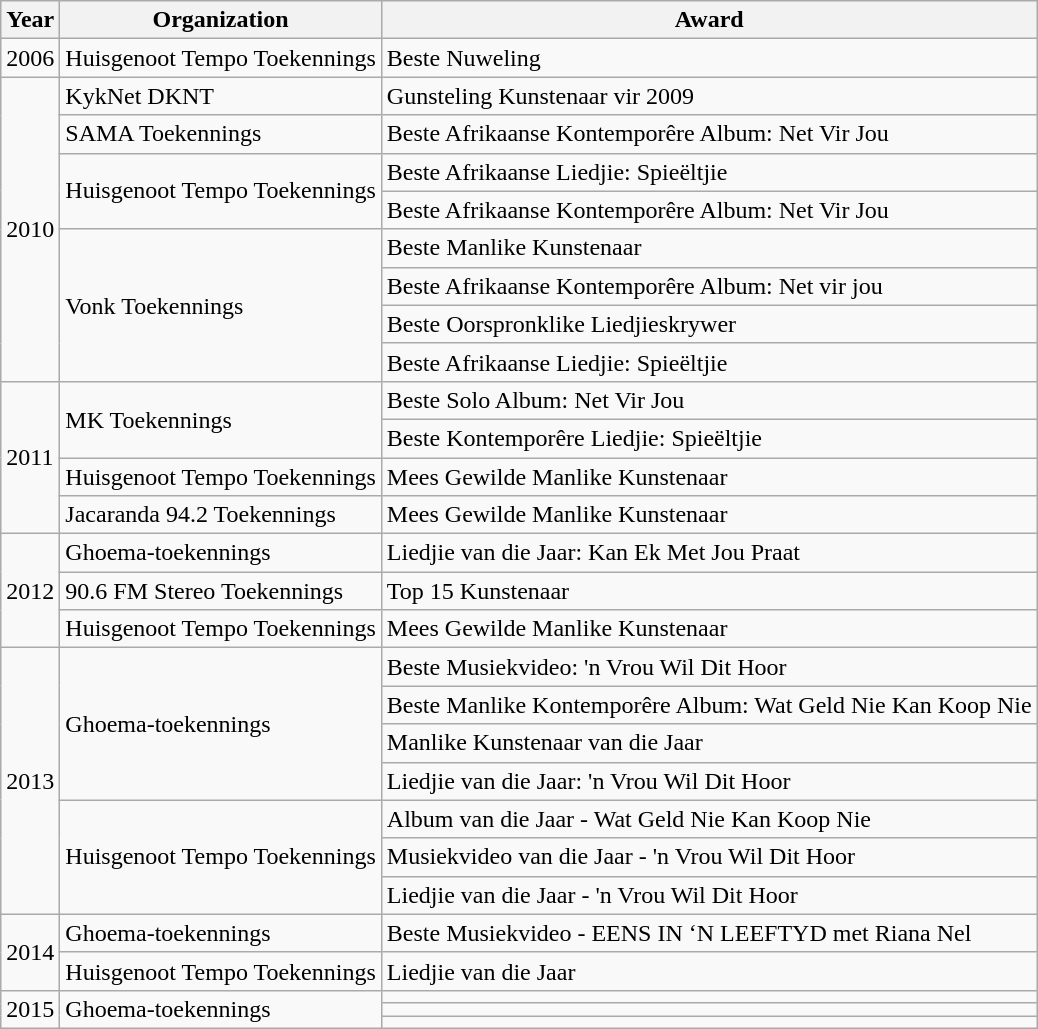<table class="wikitable">
<tr>
<th>Year</th>
<th>Organization</th>
<th>Award</th>
</tr>
<tr>
<td>2006</td>
<td>Huisgenoot Tempo Toekennings</td>
<td>Beste Nuweling</td>
</tr>
<tr>
<td rowspan=8>2010</td>
<td>KykNet DKNT</td>
<td>Gunsteling Kunstenaar vir 2009</td>
</tr>
<tr>
<td>SAMA Toekennings</td>
<td>Beste Afrikaanse Kontemporêre Album: Net Vir Jou</td>
</tr>
<tr>
<td rowspan=2>Huisgenoot Tempo Toekennings</td>
<td>Beste Afrikaanse Liedjie: Spieëltjie</td>
</tr>
<tr>
<td>Beste Afrikaanse Kontemporêre Album: Net Vir Jou</td>
</tr>
<tr>
<td rowspan=4>Vonk Toekennings</td>
<td>Beste Manlike Kunstenaar</td>
</tr>
<tr>
<td>Beste Afrikaanse Kontemporêre Album: Net vir jou</td>
</tr>
<tr>
<td>Beste Oorspronklike Liedjieskrywer</td>
</tr>
<tr>
<td>Beste Afrikaanse Liedjie: Spieëltjie</td>
</tr>
<tr>
<td rowspan=4>2011</td>
<td rowspan=2>MK Toekennings</td>
<td>Beste Solo Album: Net Vir Jou</td>
</tr>
<tr>
<td>Beste Kontemporêre Liedjie: Spieëltjie</td>
</tr>
<tr>
<td>Huisgenoot Tempo Toekennings</td>
<td>Mees Gewilde Manlike Kunstenaar</td>
</tr>
<tr>
<td>Jacaranda 94.2 Toekennings</td>
<td>Mees Gewilde Manlike Kunstenaar</td>
</tr>
<tr>
<td rowspan=3>2012</td>
<td>Ghoema-toekennings</td>
<td>Liedjie van die Jaar: Kan Ek Met Jou Praat</td>
</tr>
<tr>
<td>90.6 FM Stereo Toekennings</td>
<td>Top 15 Kunstenaar</td>
</tr>
<tr>
<td>Huisgenoot Tempo Toekennings</td>
<td>Mees Gewilde Manlike Kunstenaar</td>
</tr>
<tr>
<td rowspan=7>2013</td>
<td rowspan=4>Ghoema-toekennings</td>
<td>Beste Musiekvideo: 'n Vrou Wil Dit Hoor</td>
</tr>
<tr>
<td>Beste Manlike Kontemporêre Album: Wat Geld Nie Kan Koop Nie</td>
</tr>
<tr>
<td>Manlike Kunstenaar van die Jaar</td>
</tr>
<tr>
<td>Liedjie van die Jaar: 'n Vrou Wil Dit Hoor</td>
</tr>
<tr>
<td rowspan=3>Huisgenoot Tempo Toekennings</td>
<td>Album van die Jaar - Wat Geld Nie Kan Koop Nie</td>
</tr>
<tr>
<td>Musiekvideo van die Jaar - 'n Vrou Wil Dit Hoor</td>
</tr>
<tr>
<td>Liedjie van die Jaar - 'n Vrou Wil Dit Hoor</td>
</tr>
<tr>
<td rowspan=2>2014</td>
<td>Ghoema-toekennings</td>
<td>Beste Musiekvideo - EENS IN ‘N LEEFTYD met Riana Nel</td>
</tr>
<tr>
<td>Huisgenoot Tempo Toekennings</td>
<td>Liedjie van die Jaar</td>
</tr>
<tr>
<td rowspan=3>2015</td>
<td rowspan=3>Ghoema-toekennings</td>
<td> </td>
</tr>
<tr>
<td> </td>
</tr>
<tr>
<td> </td>
</tr>
</table>
